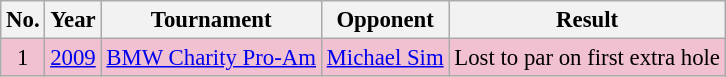<table class="wikitable" style="font-size:95%;">
<tr>
<th>No.</th>
<th>Year</th>
<th>Tournament</th>
<th>Opponent</th>
<th>Result</th>
</tr>
<tr style="background:#F2C1D1;">
<td align=center>1</td>
<td><a href='#'>2009</a></td>
<td><a href='#'>BMW Charity Pro-Am</a></td>
<td> <a href='#'>Michael Sim</a></td>
<td>Lost to par on first extra hole</td>
</tr>
</table>
